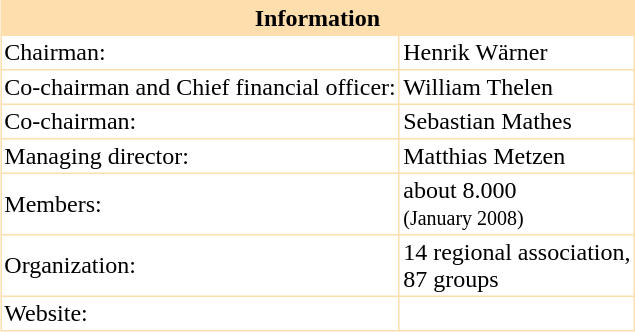<table border="0" cellpadding="2" cellspacing="1" align="right" style="margin-left:1em; background:#FFDEAD;">
<tr>
<th colspan="2">Information</th>
</tr>
<tr bgcolor="#ffffff">
<td>Chairman:</td>
<td>Henrik Wärner</td>
</tr>
<tr bgcolor="#ffffff">
<td>Co-chairman and Chief financial officer:</td>
<td>William Thelen</td>
</tr>
<tr bgcolor="#ffffff">
<td>Co-chairman:</td>
<td>Sebastian Mathes</td>
</tr>
<tr bgcolor="#ffffff">
<td>Managing director:</td>
<td>Matthias Metzen</td>
</tr>
<tr bgcolor="#ffffff">
<td>Members:</td>
<td>about 8.000<br><small>(January 2008)</small></td>
</tr>
<tr bgcolor="#ffffff">
<td>Organization:</td>
<td>14 regional association, <br> 87 groups <br></td>
</tr>
<tr bgcolor="#ffffff">
<td>Website:</td>
<td></td>
</tr>
</table>
